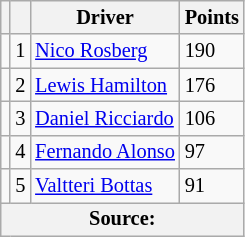<table class="wikitable" style="font-size: 85%;">
<tr>
<th></th>
<th></th>
<th>Driver</th>
<th>Points</th>
</tr>
<tr>
<td align="left"></td>
<td align="center">1</td>
<td> <a href='#'>Nico Rosberg</a></td>
<td>190</td>
</tr>
<tr>
<td align="left"></td>
<td align="center">2</td>
<td> <a href='#'>Lewis Hamilton</a></td>
<td>176</td>
</tr>
<tr>
<td align="left"></td>
<td align="center">3</td>
<td> <a href='#'>Daniel Ricciardo</a></td>
<td>106</td>
</tr>
<tr>
<td align="left"></td>
<td align="center">4</td>
<td> <a href='#'>Fernando Alonso</a></td>
<td>97</td>
</tr>
<tr>
<td align="left"></td>
<td align="center">5</td>
<td> <a href='#'>Valtteri Bottas</a></td>
<td>91</td>
</tr>
<tr>
<th colspan=4>Source: </th>
</tr>
</table>
